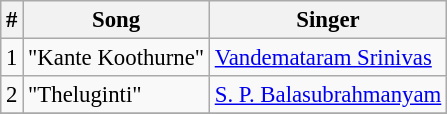<table class="wikitable" style="font-size:95%;">
<tr>
<th>#</th>
<th>Song</th>
<th>Singer</th>
</tr>
<tr>
<td>1</td>
<td>"Kante Koothurne"</td>
<td><a href='#'>Vandemataram Srinivas</a></td>
</tr>
<tr>
<td>2</td>
<td>"Theluginti"</td>
<td><a href='#'>S. P. Balasubrahmanyam</a></td>
</tr>
<tr>
</tr>
</table>
